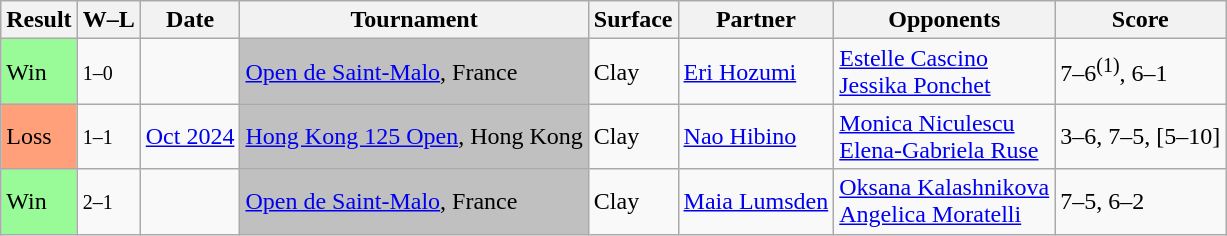<table class="sortable wikitable">
<tr>
<th>Result</th>
<th>W–L</th>
<th>Date</th>
<th>Tournament</th>
<th>Surface</th>
<th>Partner</th>
<th>Opponents</th>
<th class="unsortable">Score</th>
</tr>
<tr>
<td style="background:#98fb98;">Win</td>
<td><small>1–0</small></td>
<td><a href='#'></a></td>
<td bgcolor=silver><a href='#'>Open de Saint-Malo</a>, France</td>
<td>Clay</td>
<td> <a href='#'>Eri Hozumi</a></td>
<td> <a href='#'>Estelle Cascino</a> <br>  <a href='#'>Jessika Ponchet</a></td>
<td>7–6<sup>(1)</sup>, 6–1</td>
</tr>
<tr>
<td bgcolor=#FFA07A>Loss</td>
<td><small>1–1</small></td>
<td><a href='#'>Oct 2024</a></td>
<td bgcolor=silver><a href='#'>Hong Kong 125 Open</a>, Hong Kong</td>
<td>Clay</td>
<td> <a href='#'>Nao Hibino</a></td>
<td> <a href='#'>Monica Niculescu</a> <br>  <a href='#'>Elena-Gabriela Ruse</a></td>
<td>3–6, 7–5, [5–10]</td>
</tr>
<tr>
<td style="background:#98fb98;">Win</td>
<td><small>2–1</small></td>
<td><a href='#'></a></td>
<td bgcolor=silver><a href='#'>Open de Saint-Malo</a>, France</td>
<td>Clay</td>
<td> <a href='#'>Maia Lumsden</a></td>
<td> <a href='#'>Oksana Kalashnikova</a> <br>  <a href='#'>Angelica Moratelli</a></td>
<td>7–5, 6–2</td>
</tr>
</table>
